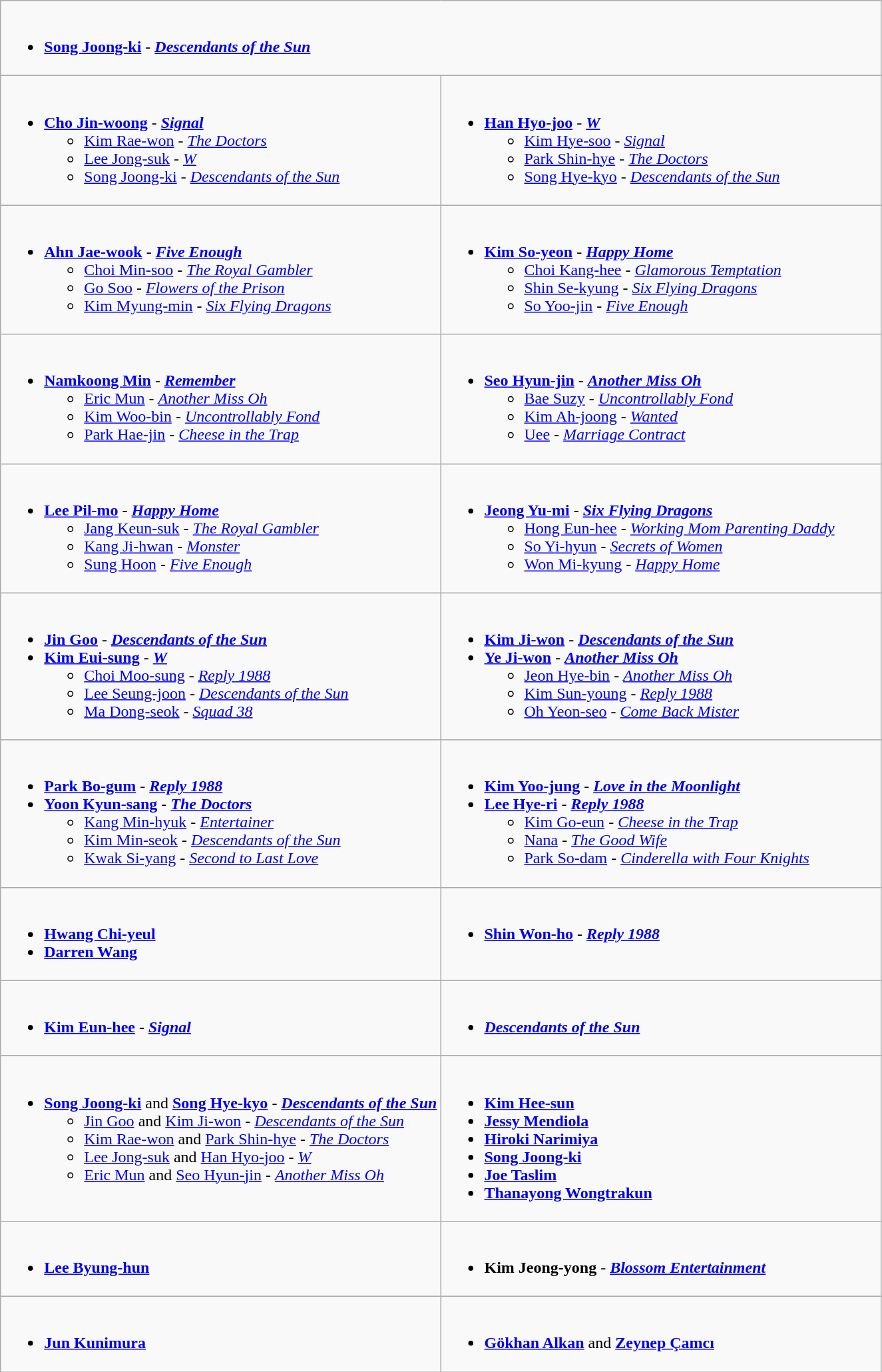<table class="wikitable">
<tr>
<td colspan="2" style="vertical-align:top; width:50%;"><br><ul><li><strong><a href='#'>Song Joong-ki</a></strong> - <strong><em><a href='#'>Descendants of the Sun</a></em></strong> </li></ul></td>
</tr>
<tr>
<td style="vertical-align:top; width:50%;"><br><ul><li><strong><a href='#'>Cho Jin-woong</a></strong> - <strong><em><a href='#'>Signal</a></em></strong> <ul><li><a href='#'>Kim Rae-won</a> - <em><a href='#'>The Doctors</a></em></li><li><a href='#'>Lee Jong-suk</a> - <em><a href='#'>W</a></em></li><li><a href='#'>Song Joong-ki</a> - <em><a href='#'>Descendants of the Sun</a></em></li></ul></li></ul></td>
<td style="vertical-align:top; width:50%;"><br><ul><li><strong><a href='#'>Han Hyo-joo</a></strong> - <strong><em><a href='#'>W</a></em></strong> <ul><li><a href='#'>Kim Hye-soo</a> - <em><a href='#'>Signal</a></em></li><li><a href='#'>Park Shin-hye</a> - <em><a href='#'>The Doctors</a></em></li><li><a href='#'>Song Hye-kyo</a> - <em><a href='#'>Descendants of the Sun</a></em></li></ul></li></ul></td>
</tr>
<tr>
<td style="vertical-align:top; width:50%;"><br><ul><li><strong><a href='#'>Ahn Jae-wook</a></strong> - <strong><em><a href='#'>Five Enough</a></em></strong> <ul><li><a href='#'>Choi Min-soo</a> - <em><a href='#'>The Royal Gambler</a></em></li><li><a href='#'>Go Soo</a> - <em><a href='#'>Flowers of the Prison</a></em></li><li><a href='#'>Kim Myung-min</a> - <em><a href='#'>Six Flying Dragons</a></em></li></ul></li></ul></td>
<td style="vertical-align:top; width:50%;"><br><ul><li><strong><a href='#'>Kim So-yeon</a></strong> - <strong><em><a href='#'>Happy Home</a></em></strong> <ul><li><a href='#'>Choi Kang-hee</a> - <em><a href='#'>Glamorous Temptation</a></em></li><li><a href='#'>Shin Se-kyung</a> - <em><a href='#'>Six Flying Dragons</a></em></li><li><a href='#'>So Yoo-jin</a> - <em><a href='#'>Five Enough</a></em></li></ul></li></ul></td>
</tr>
<tr>
<td style="vertical-align:top; width:50%;"><br><ul><li><strong><a href='#'>Namkoong Min</a></strong> - <strong><em><a href='#'>Remember</a></em></strong> <ul><li><a href='#'>Eric Mun</a> - <em><a href='#'>Another Miss Oh</a></em></li><li><a href='#'>Kim Woo-bin</a> - <em><a href='#'>Uncontrollably Fond</a></em></li><li><a href='#'>Park Hae-jin</a> - <em><a href='#'>Cheese in the Trap</a></em></li></ul></li></ul></td>
<td style="vertical-align:top; width:50%;"><br><ul><li><strong><a href='#'>Seo Hyun-jin</a></strong> - <strong><em><a href='#'>Another Miss Oh</a></em></strong> <ul><li><a href='#'>Bae Suzy</a> - <em><a href='#'>Uncontrollably Fond</a></em></li><li><a href='#'>Kim Ah-joong</a> - <em><a href='#'>Wanted</a></em></li><li><a href='#'>Uee</a> - <em><a href='#'>Marriage Contract</a></em></li></ul></li></ul></td>
</tr>
<tr>
<td style="vertical-align:top; width:50%;"><br><ul><li><strong><a href='#'>Lee Pil-mo</a></strong> - <strong><em><a href='#'>Happy Home</a></em></strong> <ul><li><a href='#'>Jang Keun-suk</a> - <em><a href='#'>The Royal Gambler</a></em></li><li><a href='#'>Kang Ji-hwan</a> - <em><a href='#'>Monster</a></em></li><li><a href='#'>Sung Hoon</a> - <em><a href='#'>Five Enough</a></em></li></ul></li></ul></td>
<td style="vertical-align:top; width:50%;"><br><ul><li><strong><a href='#'>Jeong Yu-mi</a></strong> - <strong><em><a href='#'>Six Flying Dragons</a></em></strong> <ul><li><a href='#'>Hong Eun-hee</a> - <em><a href='#'>Working Mom Parenting Daddy</a></em></li><li><a href='#'>So Yi-hyun</a> - <em><a href='#'>Secrets of Women</a></em></li><li><a href='#'>Won Mi-kyung</a> - <em><a href='#'>Happy Home</a></em></li></ul></li></ul></td>
</tr>
<tr>
<td style="vertical-align:top; width:50%;"><br><ul><li><strong><a href='#'>Jin Goo</a></strong> - <strong><em><a href='#'>Descendants of the Sun</a></em></strong> </li><li><strong><a href='#'>Kim Eui-sung</a></strong> - <strong><em><a href='#'>W</a></em></strong> <ul><li><a href='#'>Choi Moo-sung</a> - <em><a href='#'>Reply 1988</a></em></li><li><a href='#'>Lee Seung-joon</a> - <em><a href='#'>Descendants of the Sun</a></em></li><li><a href='#'>Ma Dong-seok</a> - <em><a href='#'>Squad 38</a></em></li></ul></li></ul></td>
<td style="vertical-align:top; width:50%;"><br><ul><li><strong><a href='#'>Kim Ji-won</a></strong> - <strong><em><a href='#'>Descendants of the Sun</a></em></strong> </li><li><strong><a href='#'>Ye Ji-won</a></strong> - <strong><em><a href='#'>Another Miss Oh</a></em></strong><ul><li><a href='#'>Jeon Hye-bin</a> - <em><a href='#'>Another Miss Oh</a></em></li><li><a href='#'>Kim Sun-young</a> - <em><a href='#'>Reply 1988</a></em></li><li><a href='#'>Oh Yeon-seo</a> - <em><a href='#'>Come Back Mister</a></em></li></ul></li></ul></td>
</tr>
<tr>
<td style="vertical-align:top; width:50%;"><br><ul><li><strong><a href='#'>Park Bo-gum</a></strong> - <strong><em><a href='#'>Reply 1988</a></em></strong> </li><li><strong><a href='#'>Yoon Kyun-sang</a></strong> - <strong><em><a href='#'>The Doctors</a></em></strong> <ul><li><a href='#'>Kang Min-hyuk</a> - <em><a href='#'>Entertainer</a></em></li><li><a href='#'>Kim Min-seok</a> - <em><a href='#'>Descendants of the Sun</a></em></li><li><a href='#'>Kwak Si-yang</a> - <em><a href='#'>Second to Last Love</a></em></li></ul></li></ul></td>
<td style="vertical-align:top; width:50%;"><br><ul><li><strong><a href='#'>Kim Yoo-jung</a></strong> - <strong><em><a href='#'>Love in the Moonlight</a></em></strong> </li><li><strong><a href='#'>Lee Hye-ri</a></strong> - <strong><em><a href='#'>Reply 1988</a></em></strong> <ul><li><a href='#'>Kim Go-eun</a> - <em><a href='#'>Cheese in the Trap</a></em></li><li><a href='#'>Nana</a> - <em><a href='#'>The Good Wife</a></em></li><li><a href='#'>Park So-dam</a> - <em><a href='#'>Cinderella with Four Knights</a></em></li></ul></li></ul></td>
</tr>
<tr>
<td style="vertical-align:top; width:50%;"><br><ul><li><strong><a href='#'>Hwang Chi-yeul</a></strong> </li><li><strong><a href='#'>Darren Wang</a></strong> </li></ul></td>
<td style="vertical-align:top; width:50%;"><br><ul><li><strong><a href='#'>Shin Won-ho</a></strong> - <strong><em><a href='#'>Reply 1988</a></em></strong> </li></ul></td>
</tr>
<tr>
<td style="vertical-align:top; width:50%;"><br><ul><li><strong><a href='#'>Kim Eun-hee</a></strong> - <strong><em><a href='#'>Signal</a></em></strong> </li></ul></td>
<td style="vertical-align:top; width:50%;"><br><ul><li><strong><em><a href='#'>Descendants of the Sun</a></em></strong> </li></ul></td>
</tr>
<tr>
<td style="vertical-align:top; width:50%;"><br><ul><li><strong><a href='#'>Song Joong-ki</a></strong> and <strong><a href='#'>Song Hye-kyo</a></strong> - <strong><em><a href='#'>Descendants of the Sun</a></em></strong> <ul><li><a href='#'>Jin Goo</a> and <a href='#'>Kim Ji-won</a> - <em><a href='#'>Descendants of the Sun</a></em></li><li><a href='#'>Kim Rae-won</a> and <a href='#'>Park Shin-hye</a> - <em><a href='#'>The Doctors</a></em></li><li><a href='#'>Lee Jong-suk</a> and <a href='#'>Han Hyo-joo</a> - <em><a href='#'>W</a></em></li><li><a href='#'>Eric Mun</a> and <a href='#'>Seo Hyun-jin</a> - <em><a href='#'>Another Miss Oh</a></em></li></ul></li></ul></td>
<td style="vertical-align:top; width:50%;"><br><ul><li><strong><a href='#'>Kim Hee-sun</a></strong> </li><li><strong><a href='#'>Jessy Mendiola</a></strong> </li><li><strong><a href='#'>Hiroki Narimiya</a></strong> </li><li><strong><a href='#'>Song Joong-ki</a></strong> </li><li><strong><a href='#'>Joe Taslim</a></strong> </li><li><strong><a href='#'>Thanayong Wongtrakun</a></strong> </li></ul></td>
</tr>
<tr>
<td style="vertical-align:top; width:50%;"><br><ul><li><strong><a href='#'>Lee Byung-hun</a></strong> </li></ul></td>
<td style="vertical-align:top; width:50%;"><br><ul><li><strong>Kim Jeong-yong</strong> - <strong><em><a href='#'>Blossom Entertainment</a></em></strong> </li></ul></td>
</tr>
<tr>
<td style="vertical-align:top; width:50%;"><br><ul><li><strong><a href='#'>Jun Kunimura</a></strong> </li></ul></td>
<td style="vertical-align:top; width:50%;"><br><ul><li><strong><a href='#'>Gökhan Alkan</a></strong> and <strong><a href='#'>Zeynep Çamcı</a></strong></li></ul></td>
</tr>
</table>
